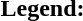<table class="toccolours" style="font-size:100%; white-space:nowrap;">
<tr>
<td><strong>Legend:</strong></td>
<td>      </td>
</tr>
<tr>
<td></td>
</tr>
<tr>
<td></td>
</tr>
</table>
